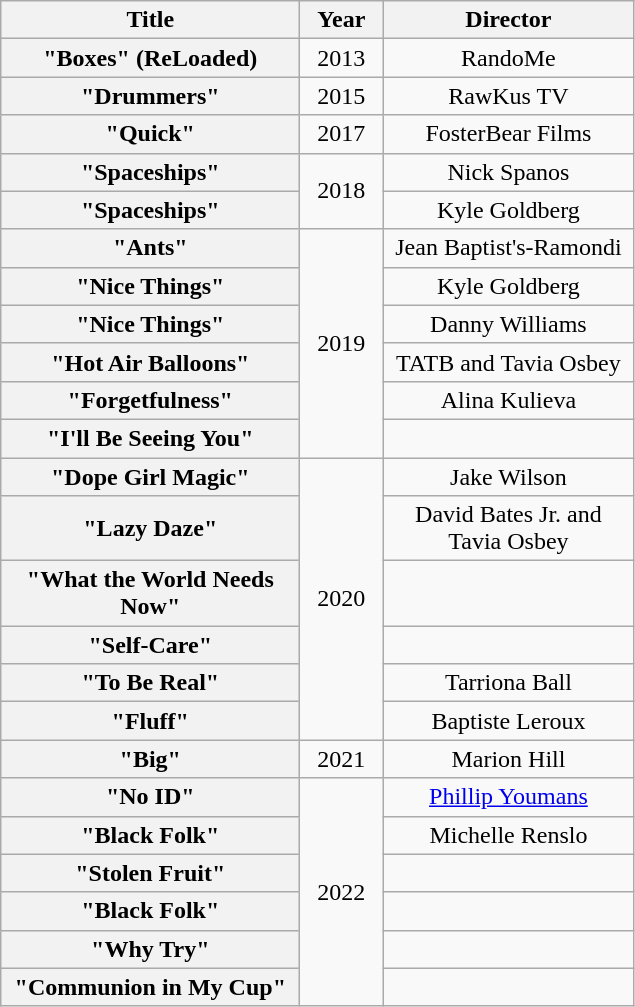<table class="wikitable plainrowheaders" style="text-align:center;" border="1">
<tr>
<th scope="col"  style="width:12em;">Title</th>
<th scope="col"  style="width:3em;">Year</th>
<th scope="col"  style="width:10em;">Director</th>
</tr>
<tr>
<th scope="row">"Boxes" (ReLoaded)</th>
<td>2013</td>
<td>RandoMe</td>
</tr>
<tr>
<th scope="row">"Drummers"</th>
<td>2015</td>
<td>RawKus TV</td>
</tr>
<tr>
<th scope="row">"Quick"</th>
<td>2017</td>
<td>FosterBear Films</td>
</tr>
<tr>
<th scope="row">"Spaceships"</th>
<td rowspan="2">2018</td>
<td>Nick Spanos</td>
</tr>
<tr>
<th scope="row">"Spaceships" </th>
<td>Kyle Goldberg</td>
</tr>
<tr>
<th scope="row">"Ants"</th>
<td rowspan="6">2019</td>
<td>Jean Baptist's-Ramondi</td>
</tr>
<tr>
<th scope="row">"Nice Things" </th>
<td>Kyle Goldberg</td>
</tr>
<tr>
<th scope="row">"Nice Things"</th>
<td>Danny Williams</td>
</tr>
<tr>
<th scope="row">"Hot Air Balloons"<br></th>
<td>TATB and Tavia Osbey</td>
</tr>
<tr>
<th scope="row">"Forgetfulness"</th>
<td>Alina Kulieva</td>
</tr>
<tr>
<th scope="row">"I'll Be Seeing You"</th>
<td></td>
</tr>
<tr>
<th scope="row">"Dope Girl Magic"</th>
<td rowspan="6">2020</td>
<td>Jake Wilson</td>
</tr>
<tr>
<th scope="row">"Lazy Daze"<br></th>
<td>David Bates Jr. and Tavia Osbey</td>
</tr>
<tr>
<th scope="row">"What the World Needs Now"<br></th>
<td></td>
</tr>
<tr>
<th scope="row">"Self-Care"<br></th>
<td></td>
</tr>
<tr>
<th scope="row">"To Be Real"<br></th>
<td>Tarriona Ball</td>
</tr>
<tr>
<th scope="row">"Fluff" </th>
<td>Baptiste Leroux</td>
</tr>
<tr>
<th scope="row">"Big" <br></th>
<td>2021</td>
<td>Marion Hill</td>
</tr>
<tr>
<th scope="row">"No ID"</th>
<td rowspan="6">2022</td>
<td><a href='#'>Phillip Youmans</a></td>
</tr>
<tr>
<th scope="row">"Black Folk" </th>
<td>Michelle Renslo</td>
</tr>
<tr>
<th scope="row">"Stolen Fruit"</th>
<td></td>
</tr>
<tr>
<th scope="row">"Black Folk" <br></th>
<td></td>
</tr>
<tr>
<th scope="row">"Why Try"</th>
<td></td>
</tr>
<tr>
<th scope="row">"Communion in My Cup"<br></th>
<td></td>
</tr>
</table>
